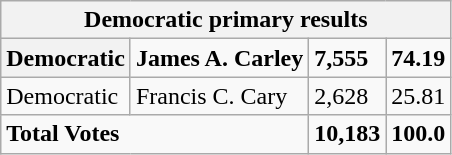<table class="wikitable">
<tr>
<th colspan="4">Democratic primary results</th>
</tr>
<tr>
<th>Democratic</th>
<td><strong>James A. Carley</strong></td>
<td><strong>7,555</strong></td>
<td><strong>74.19</strong></td>
</tr>
<tr>
<td>Democratic</td>
<td>Francis C. Cary</td>
<td>2,628</td>
<td>25.81</td>
</tr>
<tr>
<td colspan="2"><strong>Total Votes</strong></td>
<td><strong>10,183</strong></td>
<td><strong>100.0</strong></td>
</tr>
</table>
